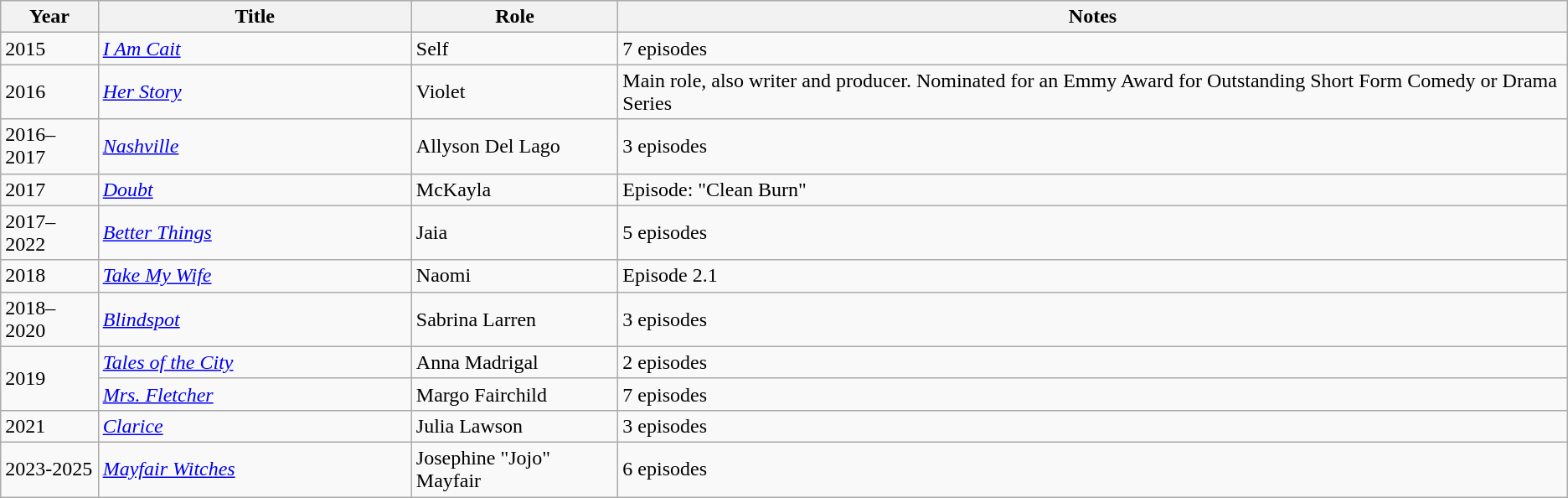<table class="wikitable sortable">
<tr>
<th>Year</th>
<th style="width:20%;">Title</th>
<th>Role</th>
<th class="unsortable">Notes</th>
</tr>
<tr>
<td>2015</td>
<td><em><a href='#'>I Am Cait</a></em></td>
<td>Self</td>
<td>7 episodes</td>
</tr>
<tr>
<td>2016</td>
<td><em><a href='#'>Her Story</a></em></td>
<td>Violet</td>
<td>Main role, also writer and producer. Nominated for an Emmy Award for Outstanding Short Form Comedy or Drama Series</td>
</tr>
<tr>
<td>2016–2017</td>
<td><em><a href='#'>Nashville</a></em></td>
<td>Allyson Del Lago</td>
<td>3 episodes</td>
</tr>
<tr>
<td>2017</td>
<td><em><a href='#'>Doubt</a></em></td>
<td>McKayla</td>
<td>Episode: "Clean Burn"</td>
</tr>
<tr>
<td>2017–2022</td>
<td><em><a href='#'>Better Things</a></em></td>
<td>Jaia</td>
<td>5 episodes</td>
</tr>
<tr>
<td>2018</td>
<td><em><a href='#'>Take My Wife</a></em></td>
<td>Naomi</td>
<td>Episode 2.1</td>
</tr>
<tr>
<td>2018–2020</td>
<td><em><a href='#'>Blindspot</a></em></td>
<td>Sabrina Larren</td>
<td>3 episodes</td>
</tr>
<tr>
<td rowspan="2">2019</td>
<td><em><a href='#'>Tales of the City</a></em></td>
<td>Anna Madrigal</td>
<td>2 episodes</td>
</tr>
<tr>
<td><em><a href='#'>Mrs. Fletcher</a></em></td>
<td>Margo Fairchild</td>
<td>7 episodes</td>
</tr>
<tr>
<td>2021</td>
<td><em><a href='#'>Clarice</a></em></td>
<td>Julia Lawson</td>
<td>3 episodes</td>
</tr>
<tr>
<td>2023-2025</td>
<td><em><a href='#'>Mayfair Witches</a></em></td>
<td>Josephine "Jojo" Mayfair</td>
<td>6 episodes</td>
</tr>
</table>
